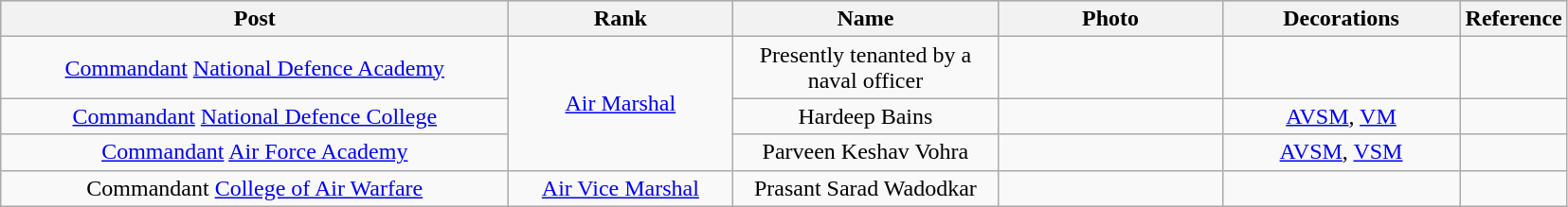<table class="wikitable" style="text-align:center">
<tr style="background:#ccc;">
<th scope="col" style="width: 350px;">Post</th>
<th scope="col" style="width: 150px;">Rank</th>
<th scope="col" style="width: 180px;">Name</th>
<th scope="col" style="width: 150px;">Photo</th>
<th scope="col" style="width: 160px;">Decorations</th>
<th scope="col" style="width: 5px;">Reference</th>
</tr>
<tr>
<td><a href='#'>Commandant</a> <a href='#'>National Defence Academy</a></td>
<td rowspan="3"><a href='#'>Air Marshal</a></td>
<td>Presently tenanted by a naval officer</td>
<td></td>
<td></td>
<td></td>
</tr>
<tr>
<td><a href='#'>Commandant</a> <a href='#'>National Defence College</a></td>
<td>Hardeep Bains</td>
<td></td>
<td><a href='#'>AVSM</a>, <a href='#'>VM</a></td>
<td></td>
</tr>
<tr>
<td><a href='#'>Commandant</a> <a href='#'>Air Force Academy</a></td>
<td>Parveen Keshav Vohra</td>
<td></td>
<td><a href='#'>AVSM</a>, <a href='#'>VSM</a></td>
<td></td>
</tr>
<tr>
<td>Commandant <a href='#'>College of Air Warfare</a></td>
<td><a href='#'>Air Vice Marshal</a></td>
<td>Prasant Sarad Wadodkar</td>
<td></td>
<td></td>
<td></td>
</tr>
</table>
